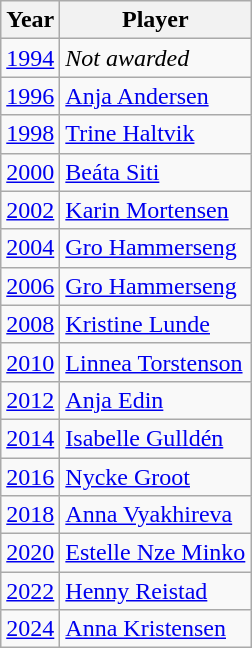<table class="wikitable">
<tr>
<th>Year</th>
<th>Player</th>
</tr>
<tr>
<td><a href='#'>1994</a></td>
<td><em>Not awarded</em></td>
</tr>
<tr>
<td><a href='#'>1996</a></td>
<td> <a href='#'>Anja Andersen</a></td>
</tr>
<tr>
<td><a href='#'>1998</a></td>
<td> <a href='#'>Trine Haltvik</a></td>
</tr>
<tr>
<td><a href='#'>2000</a></td>
<td> <a href='#'>Beáta Siti</a></td>
</tr>
<tr>
<td><a href='#'>2002</a></td>
<td> <a href='#'>Karin Mortensen</a></td>
</tr>
<tr>
<td><a href='#'>2004</a></td>
<td> <a href='#'>Gro Hammerseng</a></td>
</tr>
<tr>
<td><a href='#'>2006</a></td>
<td> <a href='#'>Gro Hammerseng</a></td>
</tr>
<tr>
<td><a href='#'>2008</a></td>
<td> <a href='#'>Kristine Lunde</a></td>
</tr>
<tr>
<td><a href='#'>2010</a></td>
<td> <a href='#'>Linnea Torstenson</a></td>
</tr>
<tr>
<td><a href='#'>2012</a></td>
<td> <a href='#'>Anja Edin</a></td>
</tr>
<tr>
<td><a href='#'>2014</a></td>
<td> <a href='#'>Isabelle Gulldén</a></td>
</tr>
<tr>
<td><a href='#'>2016</a></td>
<td> <a href='#'>Nycke Groot</a></td>
</tr>
<tr>
<td><a href='#'>2018</a></td>
<td> <a href='#'>Anna Vyakhireva</a></td>
</tr>
<tr>
<td><a href='#'>2020</a></td>
<td> <a href='#'>Estelle Nze Minko</a></td>
</tr>
<tr>
<td><a href='#'>2022</a></td>
<td> <a href='#'>Henny Reistad</a></td>
</tr>
<tr>
<td><a href='#'>2024</a></td>
<td> <a href='#'>Anna Kristensen</a></td>
</tr>
</table>
